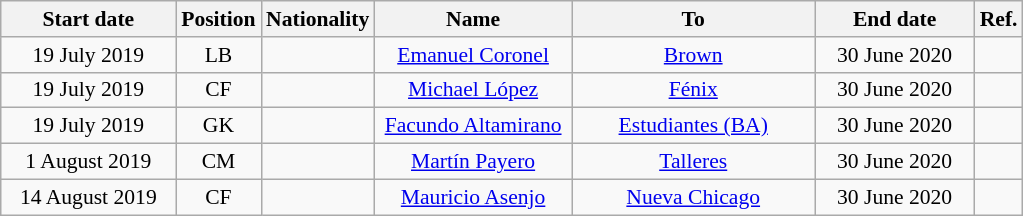<table class="wikitable" style="text-align:center; font-size:90%; ">
<tr>
<th style="background:#; color:#; width:110px;">Start date</th>
<th style="background:#; color:#; width:50px;">Position</th>
<th style="background:#; color:#; width:50px;">Nationality</th>
<th style="background:#; color:#; width:125px;">Name</th>
<th style="background:#; color:#; width:155px;">To</th>
<th style="background:#; color:#; width:100px;">End date</th>
<th style="background:#; color:#; width:25px;">Ref.</th>
</tr>
<tr>
<td>19 July 2019</td>
<td>LB</td>
<td></td>
<td><a href='#'>Emanuel Coronel</a></td>
<td> <a href='#'>Brown</a></td>
<td>30 June 2020</td>
<td></td>
</tr>
<tr>
<td>19 July 2019</td>
<td>CF</td>
<td></td>
<td><a href='#'>Michael López</a></td>
<td> <a href='#'>Fénix</a></td>
<td>30 June 2020</td>
<td></td>
</tr>
<tr>
<td>19 July 2019</td>
<td>GK</td>
<td></td>
<td><a href='#'>Facundo Altamirano</a></td>
<td> <a href='#'>Estudiantes (BA)</a></td>
<td>30 June 2020</td>
<td></td>
</tr>
<tr>
<td>1 August 2019</td>
<td>CM</td>
<td></td>
<td><a href='#'>Martín Payero</a></td>
<td> <a href='#'>Talleres</a></td>
<td>30 June 2020</td>
<td></td>
</tr>
<tr>
<td>14 August 2019</td>
<td>CF</td>
<td></td>
<td><a href='#'>Mauricio Asenjo</a></td>
<td> <a href='#'>Nueva Chicago</a></td>
<td>30 June 2020</td>
<td></td>
</tr>
</table>
